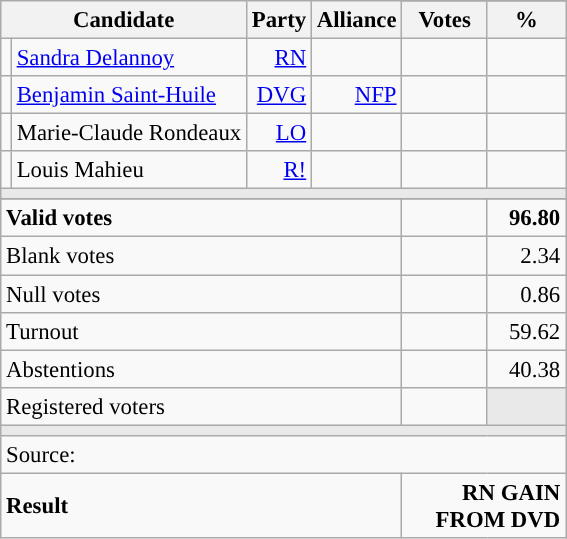<table class="wikitable" style="text-align:right;font-size:95%;">
<tr>
<th colspan="2" rowspan="2">Candidate</th>
<th colspan="1" rowspan="2">Party</th>
<th colspan="1" rowspan="2">Alliance</th>
</tr>
<tr>
<th style="width:50px;">Votes</th>
<th style="width:45px;">%</th>
</tr>
<tr>
<td style="color:inherit;background:"></td>
<td style="text-align:left;"><a href='#'>Sandra Delannoy</a></td>
<td><a href='#'>RN</a></td>
<td></td>
<td><strong> </strong></td>
<td><strong> </strong></td>
</tr>
<tr>
<td style="color:inherit;background:"></td>
<td style="text-align:left;"><a href='#'>Benjamin Saint-Huile</a></td>
<td><a href='#'>DVG</a></td>
<td><a href='#'>NFP</a></td>
<td></td>
<td></td>
</tr>
<tr>
<td style="color:inherit;background:"></td>
<td style="text-align:left;">Marie-Claude Rondeaux</td>
<td><a href='#'>LO</a></td>
<td></td>
<td></td>
<td></td>
</tr>
<tr>
<td style="color:inherit;background:"></td>
<td style="text-align:left;">Louis Mahieu</td>
<td><a href='#'>R!</a></td>
<td></td>
<td></td>
<td></td>
</tr>
<tr>
<td colspan="8" style="background:#E9E9E9;"></td>
</tr>
<tr>
</tr>
<tr style="font-weight:bold;">
<td colspan="4" style="text-align:left;">Valid votes</td>
<td></td>
<td>96.80</td>
</tr>
<tr>
<td colspan="4" style="text-align:left;">Blank votes</td>
<td></td>
<td>2.34</td>
</tr>
<tr>
<td colspan="4" style="text-align:left;">Null votes</td>
<td></td>
<td>0.86</td>
</tr>
<tr>
<td colspan="4" style="text-align:left;">Turnout</td>
<td></td>
<td>59.62</td>
</tr>
<tr>
<td colspan="4" style="text-align:left;">Abstentions</td>
<td></td>
<td>40.38</td>
</tr>
<tr>
<td colspan="4" style="text-align:left;">Registered voters</td>
<td></td>
<td style="background:#E9E9E9;"></td>
</tr>
<tr>
<td colspan="8" style="background:#E9E9E9;"></td>
</tr>
<tr>
<td colspan="8" style="text-align:left;">Source: </td>
</tr>
<tr style="font-weight:bold">
<td colspan="4" style="text-align:left;">Result</td>
<td colspan="4" style="background-color:">RN GAIN FROM DVD</td>
</tr>
</table>
